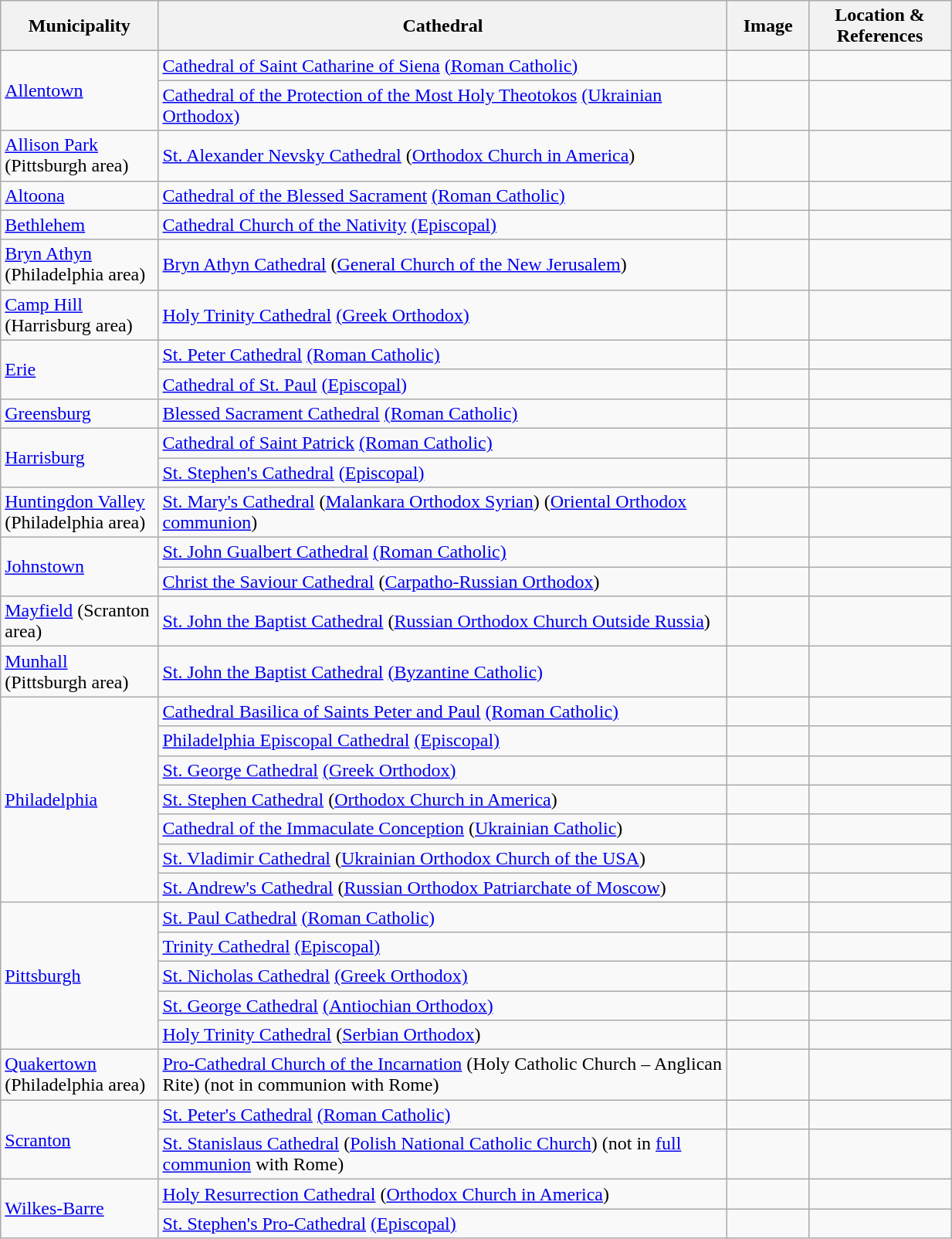<table width=65% class="wikitable">
<tr>
<th width = 10%>Municipality</th>
<th width = 40%>Cathedral</th>
<th width = 5%>Image</th>
<th width = 10%>Location & References</th>
</tr>
<tr>
<td rowspan=2><a href='#'>Allentown</a></td>
<td><a href='#'>Cathedral of Saint Catharine of Siena</a> <a href='#'>(Roman Catholic)</a></td>
<td></td>
<td><small></small><br></td>
</tr>
<tr>
<td><a href='#'>Cathedral of the Protection of the Most Holy Theotokos</a> <a href='#'>(Ukrainian Orthodox)</a></td>
<td></td>
<td><small></small><br></td>
</tr>
<tr>
<td><a href='#'>Allison Park</a> (Pittsburgh area)</td>
<td><a href='#'>St. Alexander Nevsky Cathedral</a> (<a href='#'>Orthodox Church in America</a>)</td>
<td></td>
<td><small></small><br></td>
</tr>
<tr>
<td><a href='#'>Altoona</a></td>
<td><a href='#'>Cathedral of the Blessed Sacrament</a> <a href='#'>(Roman Catholic)</a></td>
<td></td>
<td><small></small><br></td>
</tr>
<tr>
<td><a href='#'>Bethlehem</a></td>
<td><a href='#'>Cathedral Church of the Nativity</a> <a href='#'>(Episcopal)</a></td>
<td></td>
<td><small></small><br></td>
</tr>
<tr>
<td><a href='#'>Bryn Athyn</a> (Philadelphia area)</td>
<td><a href='#'>Bryn Athyn Cathedral</a> (<a href='#'>General Church of the New Jerusalem</a>)</td>
<td></td>
<td><small></small><br></td>
</tr>
<tr>
<td><a href='#'>Camp Hill</a> (Harrisburg area)</td>
<td><a href='#'>Holy Trinity Cathedral</a> <a href='#'>(Greek Orthodox)</a></td>
<td></td>
<td><small></small><br></td>
</tr>
<tr>
<td rowspan=2><a href='#'>Erie</a></td>
<td><a href='#'>St. Peter Cathedral</a> <a href='#'>(Roman Catholic)</a></td>
<td></td>
<td><small></small><br></td>
</tr>
<tr>
<td><a href='#'>Cathedral of St. Paul</a> <a href='#'>(Episcopal)</a></td>
<td></td>
<td><small></small><br></td>
</tr>
<tr>
<td><a href='#'>Greensburg</a></td>
<td><a href='#'>Blessed Sacrament Cathedral</a> <a href='#'>(Roman Catholic)</a></td>
<td></td>
<td><small></small><br></td>
</tr>
<tr>
<td rowspan=2><a href='#'>Harrisburg</a></td>
<td><a href='#'>Cathedral of Saint Patrick</a> <a href='#'>(Roman Catholic)</a></td>
<td></td>
<td><small></small><br></td>
</tr>
<tr>
<td><a href='#'>St. Stephen's Cathedral</a> <a href='#'>(Episcopal)</a></td>
<td></td>
<td><small></small><br></td>
</tr>
<tr>
<td><a href='#'>Huntingdon Valley</a> (Philadelphia area)</td>
<td><a href='#'>St. Mary's Cathedral</a> (<a href='#'>Malankara Orthodox Syrian</a>) (<a href='#'>Oriental Orthodox communion</a>)</td>
<td></td>
<td><small></small><br></td>
</tr>
<tr>
<td rowspan=2><a href='#'>Johnstown</a></td>
<td><a href='#'>St. John Gualbert Cathedral</a> <a href='#'>(Roman Catholic)</a></td>
<td></td>
<td><small></small><br></td>
</tr>
<tr>
<td><a href='#'>Christ the Saviour Cathedral</a> (<a href='#'>Carpatho-Russian Orthodox</a>)</td>
<td></td>
<td><small></small><br></td>
</tr>
<tr>
<td><a href='#'>Mayfield</a> (Scranton area)</td>
<td><a href='#'>St. John the Baptist Cathedral</a> (<a href='#'>Russian Orthodox Church Outside Russia</a>)</td>
<td></td>
<td><small></small><br></td>
</tr>
<tr>
<td><a href='#'>Munhall</a> (Pittsburgh area)</td>
<td><a href='#'>St. John the Baptist Cathedral</a> <a href='#'>(Byzantine Catholic)</a></td>
<td></td>
<td><small></small><br></td>
</tr>
<tr>
<td rowspan=7><a href='#'>Philadelphia</a></td>
<td><a href='#'>Cathedral Basilica of Saints Peter and Paul</a> <a href='#'>(Roman Catholic)</a></td>
<td></td>
<td><small></small><br></td>
</tr>
<tr>
<td><a href='#'>Philadelphia Episcopal Cathedral</a> <a href='#'>(Episcopal)</a></td>
<td></td>
<td><small></small><br></td>
</tr>
<tr>
<td><a href='#'>St. George Cathedral</a> <a href='#'>(Greek Orthodox)</a></td>
<td></td>
<td><small></small><br></td>
</tr>
<tr>
<td><a href='#'>St. Stephen Cathedral</a> (<a href='#'>Orthodox Church in America</a>)</td>
<td></td>
<td><small></small><br></td>
</tr>
<tr>
<td><a href='#'>Cathedral of the Immaculate Conception</a> (<a href='#'>Ukrainian Catholic</a>)</td>
<td></td>
<td><small></small><br></td>
</tr>
<tr>
<td><a href='#'>St. Vladimir Cathedral</a> (<a href='#'>Ukrainian Orthodox Church of the USA</a>)</td>
<td></td>
<td><small></small><br></td>
</tr>
<tr>
<td><a href='#'>St. Andrew's Cathedral</a> (<a href='#'>Russian Orthodox Patriarchate of Moscow</a>)</td>
<td></td>
<td><small></small><br></td>
</tr>
<tr>
<td rowspan=5><a href='#'>Pittsburgh</a></td>
<td><a href='#'>St. Paul Cathedral</a> <a href='#'>(Roman Catholic)</a></td>
<td></td>
<td><small></small><br></td>
</tr>
<tr>
<td><a href='#'>Trinity Cathedral</a> <a href='#'>(Episcopal)</a></td>
<td></td>
<td><small></small><br></td>
</tr>
<tr>
<td><a href='#'>St. Nicholas Cathedral</a> <a href='#'>(Greek Orthodox)</a></td>
<td></td>
<td><small></small><br></td>
</tr>
<tr>
<td><a href='#'>St. George Cathedral</a> <a href='#'>(Antiochian Orthodox)</a></td>
<td></td>
<td><small></small><br></td>
</tr>
<tr>
<td><a href='#'>Holy Trinity Cathedral</a> (<a href='#'>Serbian Orthodox</a>)</td>
<td></td>
<td><small></small><br></td>
</tr>
<tr>
<td><a href='#'>Quakertown</a> (Philadelphia area)</td>
<td><a href='#'>Pro-Cathedral Church of the Incarnation</a> (Holy Catholic Church – Anglican Rite) (not in communion with Rome)</td>
<td></td>
<td><small></small><br></td>
</tr>
<tr>
<td rowspan=2><a href='#'>Scranton</a></td>
<td><a href='#'>St. Peter's Cathedral</a> <a href='#'>(Roman Catholic)</a></td>
<td></td>
<td><small></small><br></td>
</tr>
<tr>
<td><a href='#'>St. Stanislaus Cathedral</a> (<a href='#'>Polish National Catholic Church</a>) (not in <a href='#'>full communion</a> with Rome)</td>
<td></td>
<td><small></small><br></td>
</tr>
<tr>
<td rowspan=2><a href='#'>Wilkes-Barre</a></td>
<td><a href='#'>Holy Resurrection Cathedral</a> (<a href='#'>Orthodox Church in America</a>)</td>
<td></td>
<td><small></small><br></td>
</tr>
<tr>
<td><a href='#'>St. Stephen's Pro-Cathedral</a> <a href='#'>(Episcopal)</a></td>
<td></td>
<td><small></small><br></td>
</tr>
</table>
